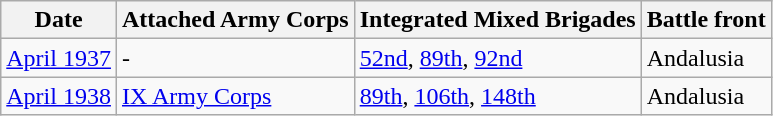<table class = "wikitable">
<tr>
<th>Date</th>
<th>Attached Army Corps</th>
<th>Integrated Mixed Brigades</th>
<th>Battle front</th>
</tr>
<tr>
<td><a href='#'>April 1937</a></td>
<td>-</td>
<td><a href='#'>52nd</a>, <a href='#'>89th</a>, <a href='#'>92nd</a></td>
<td>Andalusia</td>
</tr>
<tr>
<td><a href='#'>April 1938</a></td>
<td><a href='#'>IX Army Corps</a></td>
<td><a href='#'>89th</a>, <a href='#'>106th</a>, <a href='#'>148th</a></td>
<td>Andalusia</td>
</tr>
</table>
